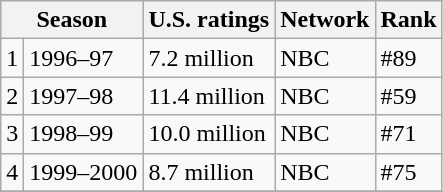<table class="wikitable">
<tr>
<th colspan="2">Season</th>
<th>U.S. ratings</th>
<th>Network</th>
<th>Rank</th>
</tr>
<tr>
<td>1</td>
<td>1996–97</td>
<td>7.2 million</td>
<td>NBC</td>
<td>#89</td>
</tr>
<tr>
<td>2</td>
<td>1997–98</td>
<td>11.4 million</td>
<td>NBC</td>
<td>#59</td>
</tr>
<tr>
<td>3</td>
<td>1998–99</td>
<td>10.0 million</td>
<td>NBC</td>
<td>#71</td>
</tr>
<tr>
<td>4</td>
<td>1999–2000</td>
<td>8.7 million</td>
<td>NBC</td>
<td>#75</td>
</tr>
<tr>
</tr>
</table>
